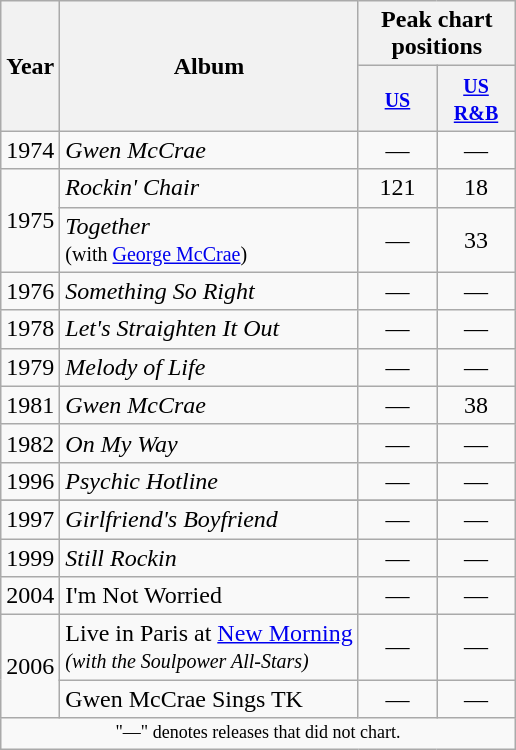<table class="wikitable">
<tr>
<th scope="col" rowspan="2">Year</th>
<th scope="col" rowspan="2">Album</th>
<th scope="col" colspan="2">Peak chart positions</th>
</tr>
<tr>
<th style="width:45px;"><small><a href='#'>US</a></small><br></th>
<th style="width:45px;"><small><a href='#'>US R&B</a></small><br></th>
</tr>
<tr>
<td>1974</td>
<td><em>Gwen McCrae</em></td>
<td align=center>—</td>
<td align=center>—</td>
</tr>
<tr>
<td rowspan="2">1975</td>
<td><em>Rockin' Chair</em></td>
<td align=center>121</td>
<td align=center>18</td>
</tr>
<tr>
<td><em>Together</em><br><small>(with <a href='#'>George McCrae</a>)</small></td>
<td align=center>—</td>
<td align=center>33</td>
</tr>
<tr>
<td>1976</td>
<td><em>Something So Right</em></td>
<td align=center>—</td>
<td align=center>—</td>
</tr>
<tr>
<td>1978</td>
<td><em>Let's Straighten It Out</em></td>
<td align=center>—</td>
<td align=center>—</td>
</tr>
<tr>
<td>1979</td>
<td><em>Melody of Life</em></td>
<td align=center>—</td>
<td align=center>—</td>
</tr>
<tr>
<td>1981</td>
<td><em>Gwen McCrae</em></td>
<td align=center>—</td>
<td align=center>38</td>
</tr>
<tr>
<td>1982</td>
<td><em>On My Way</em></td>
<td align=center>—</td>
<td align=center>—</td>
</tr>
<tr>
<td>1996</td>
<td><em>Psychic Hotline</em></td>
<td align=center>—</td>
<td align=center>—</td>
</tr>
<tr>
</tr>
<tr>
<td>1997</td>
<td><em>Girlfriend's Boyfriend</em></td>
<td align=center>—</td>
<td align=center>—</td>
</tr>
<tr>
<td>1999</td>
<td><em>Still Rockin<strong></td>
<td align=center>—</td>
<td align=center>—</td>
</tr>
<tr>
<td>2004</td>
<td></em>I'm Not Worried<em></td>
<td align=center>—</td>
<td align=center>—</td>
</tr>
<tr>
<td rowspan="2">2006</td>
<td></em>Live in Paris at <a href='#'>New Morning</a><em><br><small>(with the Soulpower All-Stars)</small></td>
<td align=center>—</td>
<td align=center>—</td>
</tr>
<tr>
<td></em>Gwen McCrae Sings TK<em></td>
<td align=center>—</td>
<td align=center>—</td>
</tr>
<tr>
<td colspan="7" style="text-align:center; font-size:9pt;">"—" denotes releases that did not chart.</td>
</tr>
</table>
